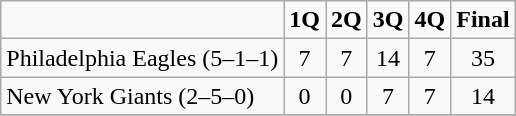<table class="wikitable" 80%>
<tr align=center>
<td></td>
<td><strong>1Q</strong></td>
<td><strong>2Q</strong></td>
<td><strong>3Q</strong></td>
<td><strong>4Q</strong></td>
<td><strong>Final</strong></td>
</tr>
<tr align=center>
<td – align=left>Philadelphia Eagles (5–1–1)</td>
<td>7</td>
<td>7</td>
<td>14</td>
<td>7</td>
<td>35</td>
</tr>
<tr align=center>
<td – align=left>New York Giants (2–5–0)</td>
<td>0</td>
<td>0</td>
<td>7</td>
<td>7</td>
<td>14</td>
</tr>
<tr align=center>
</tr>
</table>
